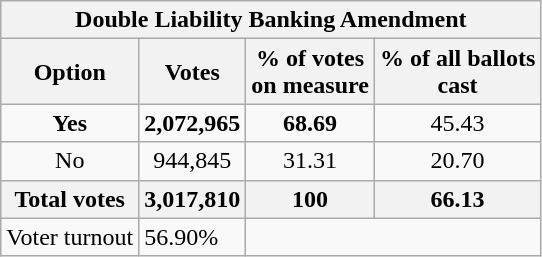<table class="wikitable">
<tr>
<th colspan=4 text align=center>Double Liability Banking Amendment</th>
</tr>
<tr>
<th>Option</th>
<th>Votes</th>
<th>% of votes<br>on measure</th>
<th>% of all ballots<br>cast</th>
</tr>
<tr>
<td text align=center><strong>Yes</strong></td>
<td text align=center><strong>2,072,965</strong></td>
<td text align=center><strong>68.69</strong></td>
<td text align=center>45.43</td>
</tr>
<tr>
<td text align=center>No</td>
<td text align=center>944,845</td>
<td text align=center>31.31</td>
<td text align=center>20.70</td>
</tr>
<tr>
<th text align=center>Total votes</th>
<th text align=center><strong>3,017,810</strong></th>
<th text align=center><strong>100</strong></th>
<th text align=center><strong>66.13</strong></th>
</tr>
<tr>
<td>Voter turnout</td>
<td>56.90%</td>
</tr>
</table>
